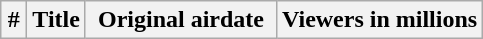<table class="wikitable plainrowheaders">
<tr>
<th width="10">#</th>
<th>Title</th>
<th width="120">Original airdate</th>
<th>Viewers in millions<br>


</th>
</tr>
</table>
